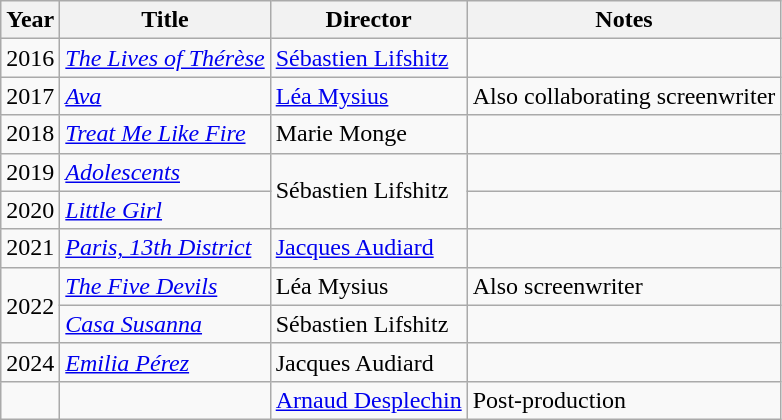<table class="wikitable">
<tr>
<th>Year</th>
<th>Title</th>
<th>Director</th>
<th>Notes</th>
</tr>
<tr>
<td>2016</td>
<td><em><a href='#'>The Lives of Thérèse</a></em></td>
<td><a href='#'>Sébastien Lifshitz</a></td>
<td></td>
</tr>
<tr>
<td>2017</td>
<td><em><a href='#'>Ava</a></em></td>
<td><a href='#'>Léa Mysius</a></td>
<td>Also collaborating screenwriter</td>
</tr>
<tr>
<td>2018</td>
<td><em><a href='#'>Treat Me Like Fire</a></em></td>
<td>Marie Monge</td>
<td></td>
</tr>
<tr>
<td>2019</td>
<td><em><a href='#'>Adolescents</a></em></td>
<td rowspan="2">Sébastien Lifshitz</td>
<td></td>
</tr>
<tr>
<td>2020</td>
<td><em><a href='#'>Little Girl</a></em></td>
<td></td>
</tr>
<tr>
<td>2021</td>
<td><em><a href='#'>Paris, 13th District</a></em></td>
<td><a href='#'>Jacques Audiard</a></td>
<td></td>
</tr>
<tr>
<td rowspan="2">2022</td>
<td><em><a href='#'>The Five Devils</a></em></td>
<td>Léa Mysius</td>
<td>Also screenwriter</td>
</tr>
<tr>
<td><em><a href='#'>Casa Susanna</a></em></td>
<td>Sébastien Lifshitz</td>
<td></td>
</tr>
<tr>
<td>2024</td>
<td><em><a href='#'>Emilia Pérez</a></em></td>
<td>Jacques Audiard</td>
<td></td>
</tr>
<tr>
<td></td>
<td></td>
<td><a href='#'>Arnaud Desplechin</a></td>
<td>Post-production</td>
</tr>
</table>
